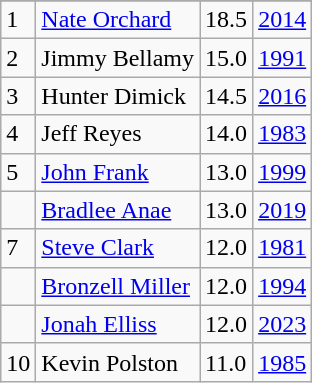<table class="wikitable">
<tr>
</tr>
<tr>
<td>1</td>
<td><a href='#'>Nate Orchard</a></td>
<td>18.5</td>
<td><a href='#'>2014</a></td>
</tr>
<tr>
<td>2</td>
<td>Jimmy Bellamy</td>
<td>15.0</td>
<td><a href='#'>1991</a></td>
</tr>
<tr>
<td>3</td>
<td>Hunter Dimick</td>
<td>14.5</td>
<td><a href='#'>2016</a></td>
</tr>
<tr>
<td>4</td>
<td>Jeff Reyes</td>
<td>14.0</td>
<td><a href='#'>1983</a></td>
</tr>
<tr>
<td>5</td>
<td><a href='#'>John Frank</a></td>
<td>13.0</td>
<td><a href='#'>1999</a></td>
</tr>
<tr>
<td></td>
<td><a href='#'>Bradlee Anae</a></td>
<td>13.0</td>
<td><a href='#'>2019</a></td>
</tr>
<tr>
<td>7</td>
<td><a href='#'>Steve Clark</a></td>
<td>12.0</td>
<td><a href='#'>1981</a></td>
</tr>
<tr>
<td></td>
<td><a href='#'>Bronzell Miller</a></td>
<td>12.0</td>
<td><a href='#'>1994</a></td>
</tr>
<tr>
<td></td>
<td><a href='#'>Jonah Elliss</a></td>
<td>12.0</td>
<td><a href='#'>2023</a></td>
</tr>
<tr>
<td>10</td>
<td>Kevin Polston</td>
<td>11.0</td>
<td><a href='#'>1985</a></td>
</tr>
</table>
